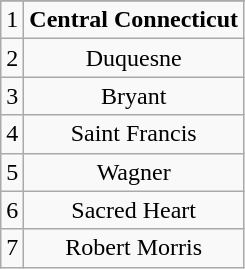<table class="wikitable">
<tr align="center">
</tr>
<tr align="center">
<td>1</td>
<td><strong>Central Connecticut</strong></td>
</tr>
<tr align="center">
<td>2</td>
<td>Duquesne</td>
</tr>
<tr align="center">
<td>3</td>
<td>Bryant</td>
</tr>
<tr align="center">
<td>4</td>
<td>Saint Francis</td>
</tr>
<tr align="center">
<td>5</td>
<td>Wagner</td>
</tr>
<tr align="center">
<td>6</td>
<td>Sacred Heart</td>
</tr>
<tr align="center">
<td>7</td>
<td>Robert Morris</td>
</tr>
</table>
